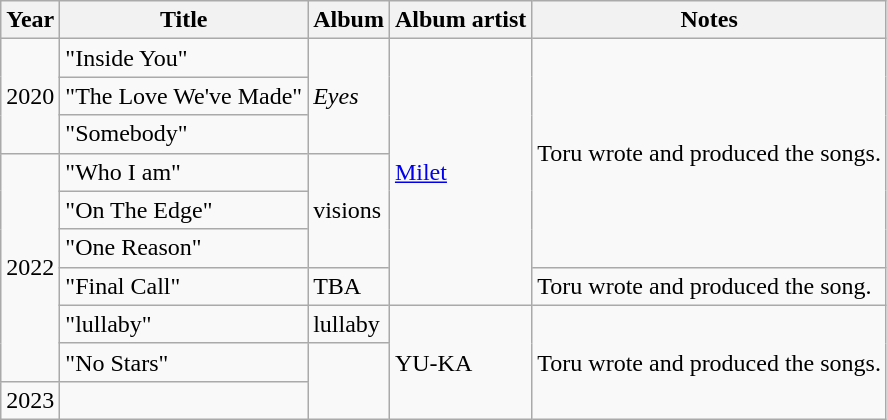<table class="wikitable">
<tr>
<th>Year</th>
<th>Title</th>
<th>Album</th>
<th>Album artist</th>
<th>Notes</th>
</tr>
<tr>
<td rowspan=3>2020</td>
<td>"Inside You"</td>
<td rowspan=3><em>Eyes</em></td>
<td rowspan="7"><a href='#'>Milet</a></td>
<td rowspan="6">Toru wrote and produced the songs.</td>
</tr>
<tr>
<td>"The Love We've Made"</td>
</tr>
<tr>
<td>"Somebody"</td>
</tr>
<tr>
<td rowspan="6">2022</td>
<td>"Who I am"</td>
<td rowspan="3">visions</td>
</tr>
<tr>
<td>"On The Edge"</td>
</tr>
<tr>
<td>"One Reason"</td>
</tr>
<tr>
<td>"Final Call"</td>
<td>TBA</td>
<td>Toru wrote and produced the song.</td>
</tr>
<tr>
<td>"lullaby"</td>
<td>lullaby</td>
<td rowspan="3">YU-KA</td>
<td rowspan="3">Toru wrote and produced the songs.</td>
</tr>
<tr>
<td>"No Stars"</td>
</tr>
<tr>
<td>2023</td>
<td></td>
</tr>
</table>
